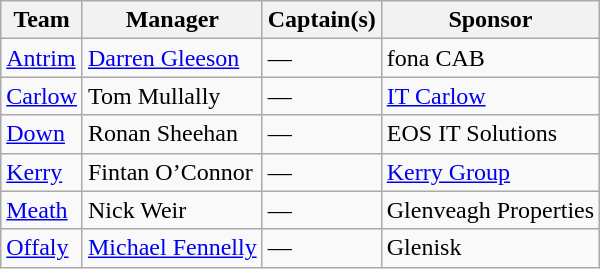<table class="wikitable sortable">
<tr>
<th>Team</th>
<th>Manager</th>
<th>Captain(s)</th>
<th>Sponsor</th>
</tr>
<tr>
<td><a href='#'>Antrim</a></td>
<td><a href='#'>Darren Gleeson</a></td>
<td>—</td>
<td>fona CAB</td>
</tr>
<tr>
<td><a href='#'>Carlow</a></td>
<td>Tom Mullally</td>
<td>—</td>
<td><a href='#'>IT Carlow</a></td>
</tr>
<tr>
<td><a href='#'>Down</a></td>
<td>Ronan Sheehan</td>
<td>—</td>
<td>EOS IT Solutions</td>
</tr>
<tr>
<td><a href='#'>Kerry</a></td>
<td>Fintan O’Connor</td>
<td>—</td>
<td><a href='#'>Kerry Group</a></td>
</tr>
<tr>
<td><a href='#'>Meath</a></td>
<td>Nick Weir</td>
<td>—</td>
<td>Glenveagh Properties</td>
</tr>
<tr>
<td><a href='#'>Offaly</a></td>
<td><a href='#'>Michael Fennelly</a></td>
<td>—</td>
<td>Glenisk</td>
</tr>
</table>
